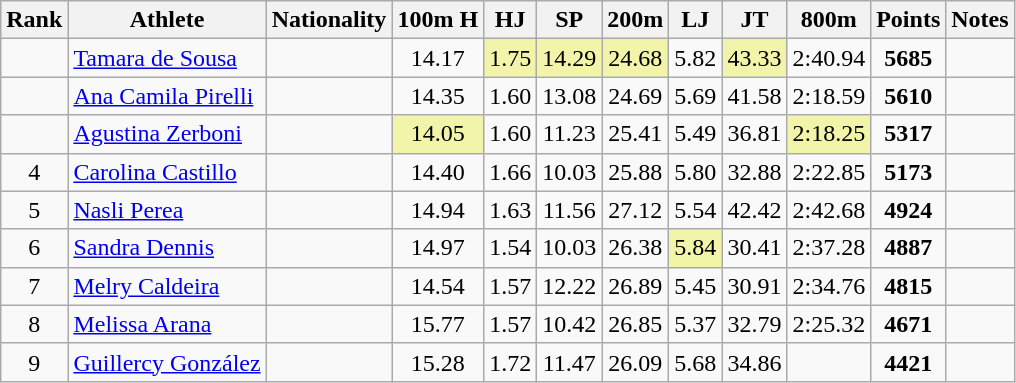<table class="wikitable sortable" style=" text-align:center;">
<tr>
<th>Rank</th>
<th>Athlete</th>
<th>Nationality</th>
<th>100m H</th>
<th>HJ</th>
<th>SP</th>
<th>200m</th>
<th>LJ</th>
<th>JT</th>
<th>800m</th>
<th>Points</th>
<th>Notes</th>
</tr>
<tr>
<td></td>
<td align=left><a href='#'>Tamara de Sousa</a></td>
<td align=left></td>
<td>14.17</td>
<td bgcolor=#F2F5A9>1.75</td>
<td bgcolor=#F2F5A9>14.29</td>
<td bgcolor=#F2F5A9>24.68</td>
<td>5.82</td>
<td bgcolor=#F2F5A9>43.33</td>
<td>2:40.94</td>
<td><strong>5685</strong></td>
<td></td>
</tr>
<tr>
<td></td>
<td align=left><a href='#'>Ana Camila Pirelli</a></td>
<td align=left></td>
<td>14.35</td>
<td>1.60</td>
<td>13.08</td>
<td>24.69</td>
<td>5.69</td>
<td>41.58</td>
<td>2:18.59</td>
<td><strong>5610</strong></td>
<td></td>
</tr>
<tr>
<td></td>
<td align=left><a href='#'>Agustina Zerboni</a></td>
<td align=left></td>
<td bgcolor=#F2F5A9>14.05</td>
<td>1.60</td>
<td>11.23</td>
<td>25.41</td>
<td>5.49</td>
<td>36.81</td>
<td bgcolor=#F2F5A9>2:18.25</td>
<td><strong>5317</strong></td>
<td></td>
</tr>
<tr>
<td>4</td>
<td align=left><a href='#'>Carolina Castillo</a></td>
<td align=left></td>
<td>14.40</td>
<td>1.66</td>
<td>10.03</td>
<td>25.88</td>
<td>5.80</td>
<td>32.88</td>
<td>2:22.85</td>
<td><strong>5173</strong></td>
<td></td>
</tr>
<tr>
<td>5</td>
<td align=left><a href='#'>Nasli Perea</a></td>
<td align=left></td>
<td>14.94</td>
<td>1.63</td>
<td>11.56</td>
<td>27.12</td>
<td>5.54</td>
<td>42.42</td>
<td>2:42.68</td>
<td><strong>4924</strong></td>
<td></td>
</tr>
<tr>
<td>6</td>
<td align=left><a href='#'>Sandra Dennis</a></td>
<td align=left></td>
<td>14.97</td>
<td>1.54</td>
<td>10.03</td>
<td>26.38</td>
<td bgcolor=#F2F5A9>5.84</td>
<td>30.41</td>
<td>2:37.28</td>
<td><strong>4887</strong></td>
<td></td>
</tr>
<tr>
<td>7</td>
<td align=left><a href='#'>Melry Caldeira</a></td>
<td align=left></td>
<td>14.54</td>
<td>1.57</td>
<td>12.22</td>
<td>26.89</td>
<td>5.45</td>
<td>30.91</td>
<td>2:34.76</td>
<td><strong>4815</strong></td>
<td></td>
</tr>
<tr>
<td>8</td>
<td align=left><a href='#'>Melissa Arana</a></td>
<td align=left></td>
<td>15.77</td>
<td>1.57</td>
<td>10.42</td>
<td>26.85</td>
<td>5.37</td>
<td>32.79</td>
<td>2:25.32</td>
<td><strong>4671</strong></td>
<td></td>
</tr>
<tr>
<td>9</td>
<td align=left><a href='#'>Guillercy González</a></td>
<td align=left></td>
<td>15.28</td>
<td>1.72</td>
<td>11.47</td>
<td>26.09</td>
<td>5.68</td>
<td>34.86</td>
<td></td>
<td><strong>4421</strong></td>
<td></td>
</tr>
</table>
